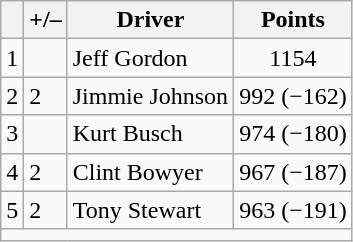<table class="wikitable ">
<tr>
<th scope="col"></th>
<th scope="col">+/–</th>
<th scope="col">Driver</th>
<th scope="col">Points</th>
</tr>
<tr>
<td>1</td>
<td align="left"></td>
<td>Jeff Gordon</td>
<td style="text-align:center;">1154</td>
</tr>
<tr>
<td>2</td>
<td align="left"> 2</td>
<td>Jimmie Johnson</td>
<td style="text-align:center;">992 (−162)</td>
</tr>
<tr>
<td>3</td>
<td align="left"></td>
<td>Kurt Busch</td>
<td style="text-align:center;">974 (−180)</td>
</tr>
<tr>
<td>4</td>
<td align="left"> 2</td>
<td>Clint Bowyer</td>
<td style="text-align:center;">967 (−187)</td>
</tr>
<tr>
<td>5</td>
<td align="left"> 2</td>
<td>Tony Stewart</td>
<td style="text-align:center;">963 (−191)</td>
</tr>
<tr class="sortbottom">
<td colspan="9"></td>
</tr>
</table>
